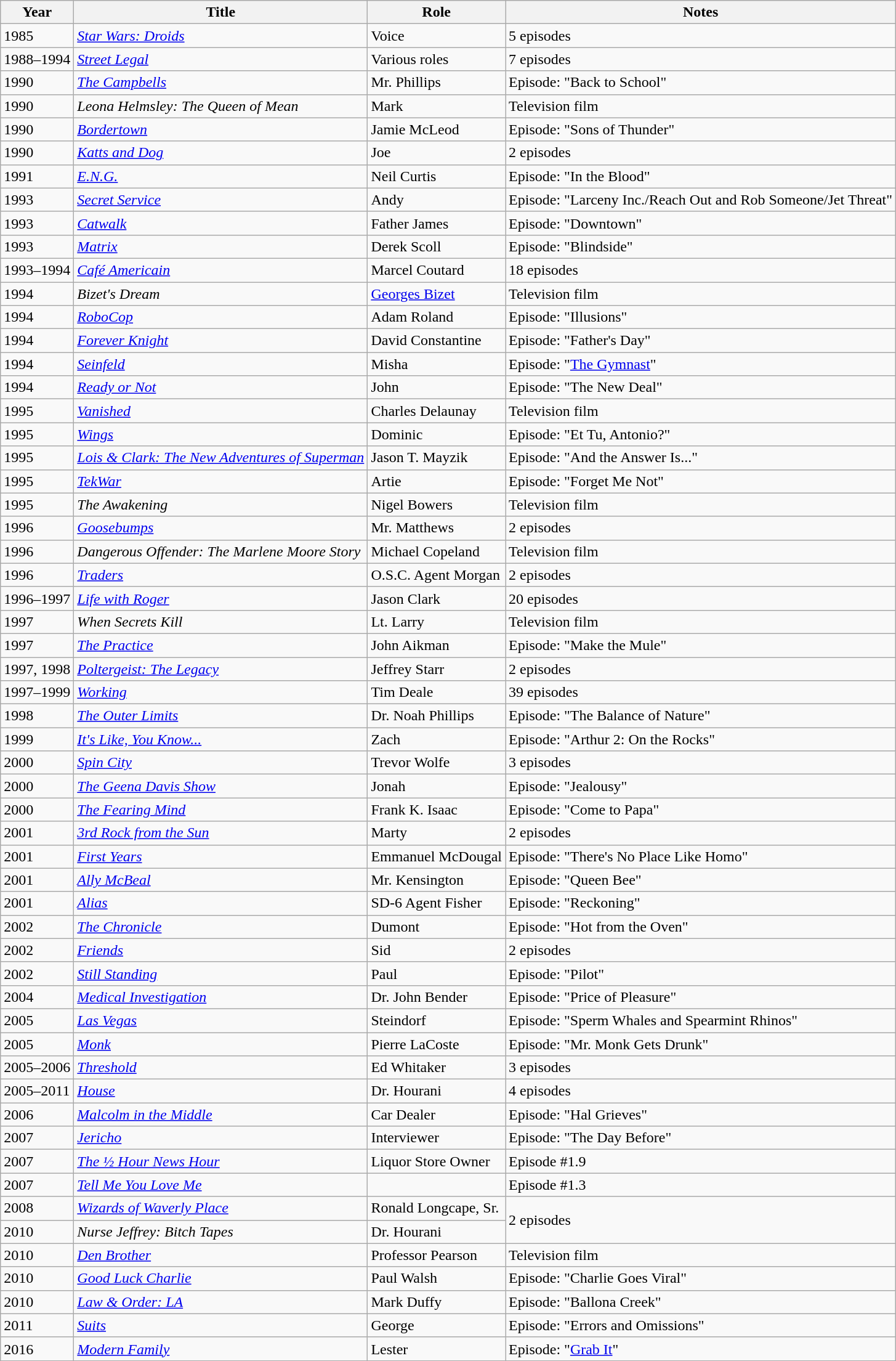<table class="wikitable sortable">
<tr>
<th>Year</th>
<th>Title</th>
<th>Role</th>
<th class="unsortable">Notes</th>
</tr>
<tr>
<td>1985</td>
<td><em><a href='#'>Star Wars: Droids</a></em></td>
<td>Voice</td>
<td>5 episodes</td>
</tr>
<tr>
<td>1988–1994</td>
<td><a href='#'><em>Street Legal</em></a></td>
<td>Various roles</td>
<td>7 episodes</td>
</tr>
<tr>
<td>1990</td>
<td data-sort-value="Campbells, The"><em><a href='#'>The Campbells</a></em></td>
<td>Mr. Phillips</td>
<td>Episode: "Back to School"</td>
</tr>
<tr>
<td>1990</td>
<td><em>Leona Helmsley: The Queen of Mean</em></td>
<td>Mark</td>
<td>Television film</td>
</tr>
<tr>
<td>1990</td>
<td><a href='#'><em>Bordertown</em></a></td>
<td>Jamie McLeod</td>
<td>Episode: "Sons of Thunder"</td>
</tr>
<tr>
<td>1990</td>
<td><em><a href='#'>Katts and Dog</a></em></td>
<td>Joe</td>
<td>2 episodes</td>
</tr>
<tr>
<td>1991</td>
<td><em><a href='#'>E.N.G.</a></em></td>
<td>Neil Curtis</td>
<td>Episode: "In the Blood"</td>
</tr>
<tr>
<td>1993</td>
<td><a href='#'><em>Secret Service</em></a></td>
<td>Andy</td>
<td>Episode: "Larceny Inc./Reach Out and Rob Someone/Jet Threat"</td>
</tr>
<tr>
<td>1993</td>
<td><a href='#'><em>Catwalk</em></a></td>
<td>Father James</td>
<td>Episode: "Downtown"</td>
</tr>
<tr>
<td>1993</td>
<td><a href='#'><em>Matrix</em></a></td>
<td>Derek Scoll</td>
<td>Episode: "Blindside"</td>
</tr>
<tr>
<td>1993–1994</td>
<td><em><a href='#'>Café Americain</a></em></td>
<td>Marcel Coutard</td>
<td>18 episodes</td>
</tr>
<tr>
<td>1994</td>
<td><em>Bizet's Dream</em></td>
<td><a href='#'>Georges Bizet</a></td>
<td>Television film</td>
</tr>
<tr>
<td>1994</td>
<td><a href='#'><em>RoboCop</em></a></td>
<td>Adam Roland</td>
<td>Episode: "Illusions"</td>
</tr>
<tr>
<td>1994</td>
<td><em><a href='#'>Forever Knight</a></em></td>
<td>David Constantine</td>
<td>Episode: "Father's Day"</td>
</tr>
<tr>
<td>1994</td>
<td><em><a href='#'>Seinfeld</a></em></td>
<td>Misha</td>
<td>Episode: "<a href='#'>The Gymnast</a>"</td>
</tr>
<tr>
<td>1994</td>
<td><a href='#'><em>Ready or Not</em></a></td>
<td>John</td>
<td>Episode: "The New Deal"</td>
</tr>
<tr>
<td>1995</td>
<td><a href='#'><em>Vanished</em></a></td>
<td>Charles Delaunay</td>
<td>Television film</td>
</tr>
<tr>
<td>1995</td>
<td><a href='#'><em>Wings</em></a></td>
<td>Dominic</td>
<td>Episode: "Et Tu, Antonio?"</td>
</tr>
<tr>
<td>1995</td>
<td><em><a href='#'>Lois & Clark: The New Adventures of Superman</a></em></td>
<td>Jason T. Mayzik</td>
<td>Episode: "And the Answer Is..."</td>
</tr>
<tr>
<td>1995</td>
<td><a href='#'><em>TekWar</em></a></td>
<td>Artie</td>
<td>Episode: "Forget Me Not"</td>
</tr>
<tr>
<td>1995</td>
<td data-sort-value="Awakening, The"><em>The Awakening</em></td>
<td>Nigel Bowers</td>
<td>Television film</td>
</tr>
<tr>
<td>1996</td>
<td><a href='#'><em>Goosebumps</em></a></td>
<td>Mr. Matthews</td>
<td>2 episodes</td>
</tr>
<tr>
<td>1996</td>
<td><em>Dangerous Offender: The Marlene Moore Story</em></td>
<td>Michael Copeland</td>
<td>Television film</td>
</tr>
<tr>
<td>1996</td>
<td><a href='#'><em>Traders</em></a></td>
<td>O.S.C. Agent Morgan</td>
<td>2 episodes</td>
</tr>
<tr>
<td>1996–1997</td>
<td><em><a href='#'>Life with Roger</a></em></td>
<td>Jason Clark</td>
<td>20 episodes</td>
</tr>
<tr>
<td>1997</td>
<td><em>When Secrets Kill</em></td>
<td>Lt. Larry</td>
<td>Television film</td>
</tr>
<tr>
<td>1997</td>
<td data-sort-value="Practice, The"><em><a href='#'>The Practice</a></em></td>
<td>John Aikman</td>
<td>Episode: "Make the Mule"</td>
</tr>
<tr>
<td>1997, 1998</td>
<td><em><a href='#'>Poltergeist: The Legacy</a></em></td>
<td>Jeffrey Starr</td>
<td>2 episodes</td>
</tr>
<tr>
<td>1997–1999</td>
<td><a href='#'><em>Working</em></a></td>
<td>Tim Deale</td>
<td>39 episodes</td>
</tr>
<tr>
<td>1998</td>
<td data-sort-value="Outer Limits, The"><a href='#'><em>The Outer Limits</em></a></td>
<td>Dr. Noah Phillips</td>
<td>Episode: "The Balance of Nature"</td>
</tr>
<tr>
<td>1999</td>
<td><em><a href='#'>It's Like, You Know...</a></em></td>
<td>Zach</td>
<td>Episode: "Arthur 2: On the Rocks"</td>
</tr>
<tr>
<td>2000</td>
<td><em><a href='#'>Spin City</a></em></td>
<td>Trevor Wolfe</td>
<td>3 episodes</td>
</tr>
<tr>
<td>2000</td>
<td data-sort-value="Geena Davis Show, The"><em><a href='#'>The Geena Davis Show</a></em></td>
<td>Jonah</td>
<td>Episode: "Jealousy"</td>
</tr>
<tr>
<td>2000</td>
<td data-sort-value="Fearing Mind, The"><em><a href='#'>The Fearing Mind</a></em></td>
<td>Frank K. Isaac</td>
<td>Episode: "Come to Papa"</td>
</tr>
<tr>
<td>2001</td>
<td><em><a href='#'>3rd Rock from the Sun</a></em></td>
<td>Marty</td>
<td>2 episodes</td>
</tr>
<tr>
<td>2001</td>
<td><em><a href='#'>First Years</a></em></td>
<td>Emmanuel McDougal</td>
<td>Episode: "There's No Place Like Homo"</td>
</tr>
<tr>
<td>2001</td>
<td><em><a href='#'>Ally McBeal</a></em></td>
<td>Mr. Kensington</td>
<td>Episode: "Queen Bee"</td>
</tr>
<tr>
<td>2001</td>
<td><a href='#'><em>Alias</em></a></td>
<td>SD-6 Agent Fisher</td>
<td>Episode: "Reckoning"</td>
</tr>
<tr>
<td>2002</td>
<td data-sort-value="Chronicle, The"><a href='#'><em>The Chronicle</em></a></td>
<td>Dumont</td>
<td>Episode: "Hot from the Oven"</td>
</tr>
<tr>
<td>2002</td>
<td><em><a href='#'>Friends</a></em></td>
<td>Sid</td>
<td>2 episodes</td>
</tr>
<tr>
<td>2002</td>
<td><a href='#'><em>Still Standing</em></a></td>
<td>Paul</td>
<td>Episode: "Pilot"</td>
</tr>
<tr>
<td>2004</td>
<td><em><a href='#'>Medical Investigation</a></em></td>
<td>Dr. John Bender</td>
<td>Episode: "Price of Pleasure"</td>
</tr>
<tr>
<td>2005</td>
<td><a href='#'><em>Las Vegas</em></a></td>
<td>Steindorf</td>
<td>Episode: "Sperm Whales and Spearmint Rhinos"</td>
</tr>
<tr>
<td>2005</td>
<td><a href='#'><em>Monk</em></a></td>
<td>Pierre LaCoste</td>
<td>Episode: "Mr. Monk Gets Drunk"</td>
</tr>
<tr>
<td>2005–2006</td>
<td><a href='#'><em>Threshold</em></a></td>
<td>Ed Whitaker</td>
<td>3 episodes</td>
</tr>
<tr>
<td>2005–2011</td>
<td><a href='#'><em>House</em></a></td>
<td>Dr. Hourani</td>
<td>4 episodes</td>
</tr>
<tr>
<td>2006</td>
<td><em><a href='#'>Malcolm in the Middle</a></em></td>
<td>Car Dealer</td>
<td>Episode: "Hal Grieves"</td>
</tr>
<tr>
<td>2007</td>
<td><a href='#'><em>Jericho</em></a></td>
<td>Interviewer</td>
<td>Episode: "The Day Before"</td>
</tr>
<tr>
<td>2007</td>
<td data-sort-value="½ Hour News Hour, The"><em><a href='#'>The ½ Hour News Hour</a></em></td>
<td>Liquor Store Owner</td>
<td>Episode #1.9</td>
</tr>
<tr>
<td>2007</td>
<td><a href='#'><em>Tell Me You Love Me</em></a></td>
<td></td>
<td>Episode #1.3</td>
</tr>
<tr>
<td>2008</td>
<td><em><a href='#'>Wizards of Waverly Place</a></em></td>
<td>Ronald Longcape, Sr.</td>
<td rowspan="2">2 episodes</td>
</tr>
<tr>
<td>2010</td>
<td><em>Nurse Jeffrey: Bitch Tapes</em></td>
<td>Dr. Hourani</td>
</tr>
<tr>
<td>2010</td>
<td><em><a href='#'>Den Brother</a></em></td>
<td>Professor Pearson</td>
<td>Television film</td>
</tr>
<tr>
<td>2010</td>
<td><em><a href='#'>Good Luck Charlie</a></em></td>
<td>Paul Walsh</td>
<td>Episode: "Charlie Goes Viral"</td>
</tr>
<tr>
<td>2010</td>
<td><em><a href='#'>Law & Order: LA</a></em></td>
<td>Mark Duffy</td>
<td>Episode: "Ballona Creek"</td>
</tr>
<tr>
<td>2011</td>
<td><a href='#'><em>Suits</em></a></td>
<td>George</td>
<td>Episode: "Errors and Omissions"</td>
</tr>
<tr>
<td>2016</td>
<td><em><a href='#'>Modern Family</a></em></td>
<td>Lester</td>
<td>Episode: "<a href='#'>Grab It</a>"</td>
</tr>
</table>
